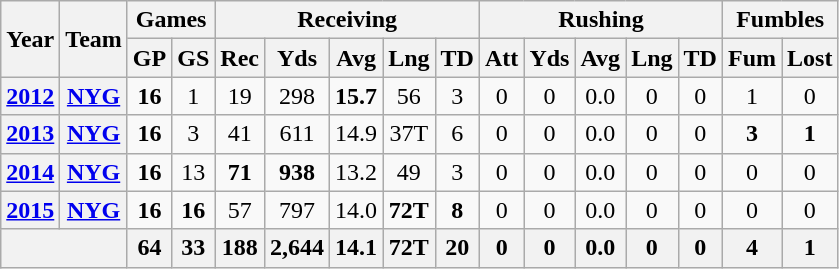<table class="wikitable" style="text-align:center;">
<tr>
<th rowspan="2">Year</th>
<th rowspan="2">Team</th>
<th colspan="2">Games</th>
<th colspan="5">Receiving</th>
<th colspan="5">Rushing</th>
<th colspan="2">Fumbles</th>
</tr>
<tr>
<th>GP</th>
<th>GS</th>
<th>Rec</th>
<th>Yds</th>
<th>Avg</th>
<th>Lng</th>
<th>TD</th>
<th>Att</th>
<th>Yds</th>
<th>Avg</th>
<th>Lng</th>
<th>TD</th>
<th>Fum</th>
<th>Lost</th>
</tr>
<tr>
<th><a href='#'>2012</a></th>
<th><a href='#'>NYG</a></th>
<td><strong>16</strong></td>
<td>1</td>
<td>19</td>
<td>298</td>
<td><strong>15.7</strong></td>
<td>56</td>
<td>3</td>
<td>0</td>
<td>0</td>
<td>0.0</td>
<td>0</td>
<td>0</td>
<td>1</td>
<td>0</td>
</tr>
<tr>
<th><a href='#'>2013</a></th>
<th><a href='#'>NYG</a></th>
<td><strong>16</strong></td>
<td>3</td>
<td>41</td>
<td>611</td>
<td>14.9</td>
<td>37T</td>
<td>6</td>
<td>0</td>
<td>0</td>
<td>0.0</td>
<td>0</td>
<td>0</td>
<td><strong>3</strong></td>
<td><strong>1</strong></td>
</tr>
<tr>
<th><a href='#'>2014</a></th>
<th><a href='#'>NYG</a></th>
<td><strong>16</strong></td>
<td>13</td>
<td><strong>71</strong></td>
<td><strong>938</strong></td>
<td>13.2</td>
<td>49</td>
<td>3</td>
<td>0</td>
<td>0</td>
<td>0.0</td>
<td>0</td>
<td>0</td>
<td>0</td>
<td>0</td>
</tr>
<tr>
<th><a href='#'>2015</a></th>
<th><a href='#'>NYG</a></th>
<td><strong>16</strong></td>
<td><strong>16</strong></td>
<td>57</td>
<td>797</td>
<td>14.0</td>
<td><strong>72T</strong></td>
<td><strong>8</strong></td>
<td>0</td>
<td>0</td>
<td>0.0</td>
<td>0</td>
<td>0</td>
<td>0</td>
<td>0</td>
</tr>
<tr>
<th colspan="2"></th>
<th>64</th>
<th>33</th>
<th>188</th>
<th>2,644</th>
<th>14.1</th>
<th>72T</th>
<th>20</th>
<th>0</th>
<th>0</th>
<th>0.0</th>
<th>0</th>
<th>0</th>
<th>4</th>
<th>1</th>
</tr>
</table>
